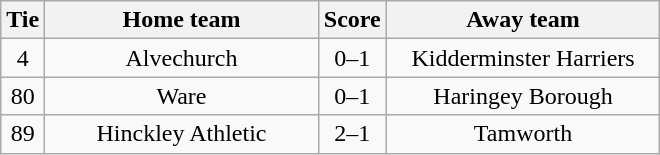<table class="wikitable" style="text-align:center;">
<tr>
<th width=20>Tie</th>
<th width=175>Home team</th>
<th width=20>Score</th>
<th width=175>Away team</th>
</tr>
<tr>
<td>4</td>
<td>Alvechurch</td>
<td>0–1</td>
<td>Kidderminster Harriers</td>
</tr>
<tr>
<td>80</td>
<td>Ware</td>
<td>0–1</td>
<td>Haringey Borough</td>
</tr>
<tr>
<td>89</td>
<td>Hinckley Athletic</td>
<td>2–1</td>
<td>Tamworth</td>
</tr>
</table>
